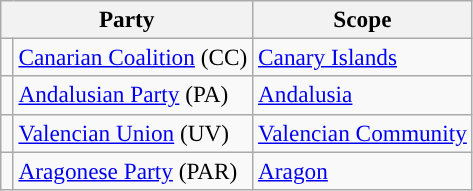<table class="wikitable" style="text-align:left; font-size:97%;">
<tr>
<th colspan="2">Party</th>
<th>Scope</th>
</tr>
<tr>
<td width="1"></td>
<td><a href='#'>Canarian Coalition</a> (CC)</td>
<td><a href='#'>Canary Islands</a></td>
</tr>
<tr>
<td></td>
<td><a href='#'>Andalusian Party</a> (PA)</td>
<td><a href='#'>Andalusia</a></td>
</tr>
<tr>
<td></td>
<td><a href='#'>Valencian Union</a> (UV)</td>
<td><a href='#'>Valencian Community</a></td>
</tr>
<tr>
<td></td>
<td><a href='#'>Aragonese Party</a> (PAR)</td>
<td><a href='#'>Aragon</a></td>
</tr>
</table>
